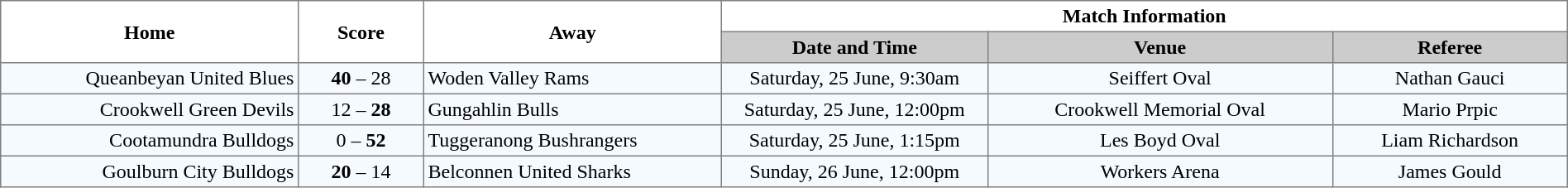<table border="1" cellpadding="3" cellspacing="0" width="100%" style="border-collapse:collapse;  text-align:center;">
<tr>
<th rowspan="2" width="19%">Home</th>
<th rowspan="2" width="8%">Score</th>
<th rowspan="2" width="19%">Away</th>
<th colspan="3">Match Information</th>
</tr>
<tr style="background:#CCCCCC">
<th width="17%">Date and Time</th>
<th width="22%">Venue</th>
<th width="50%">Referee</th>
</tr>
<tr style="text-align:center; background:#f5faff;">
<td align="right">Queanbeyan United Blues </td>
<td><strong>40</strong> – 28</td>
<td align="left"> Woden Valley Rams</td>
<td>Saturday, 25 June, 9:30am</td>
<td>Seiffert Oval</td>
<td>Nathan Gauci</td>
</tr>
<tr style="text-align:center; background:#f5faff;">
<td align="right">Crookwell Green Devils </td>
<td>12 – <strong>28</strong></td>
<td align="left"> Gungahlin Bulls</td>
<td>Saturday, 25 June, 12:00pm</td>
<td>Crookwell Memorial Oval</td>
<td>Mario Prpic</td>
</tr>
<tr style="text-align:center; background:#f5faff;">
<td align="right">Cootamundra Bulldogs </td>
<td>0 – <strong>52</strong></td>
<td align="left"> Tuggeranong Bushrangers</td>
<td>Saturday, 25 June, 1:15pm</td>
<td>Les Boyd Oval</td>
<td>Liam Richardson</td>
</tr>
<tr style="text-align:center; background:#f5faff;">
<td align="right">Goulburn City Bulldogs </td>
<td><strong>20</strong> – 14</td>
<td align="left"> Belconnen United Sharks</td>
<td>Sunday, 26 June, 12:00pm</td>
<td>Workers Arena</td>
<td>James Gould</td>
</tr>
</table>
